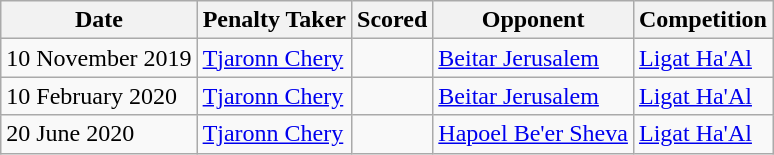<table class="wikitable">
<tr>
<th>Date</th>
<th>Penalty Taker</th>
<th>Scored</th>
<th>Opponent</th>
<th>Competition</th>
</tr>
<tr>
<td>10 November 2019</td>
<td> <a href='#'>Tjaronn Chery</a></td>
<td></td>
<td><a href='#'>Beitar Jerusalem</a></td>
<td><a href='#'>Ligat Ha'Al</a></td>
</tr>
<tr>
<td>10 February 2020</td>
<td> <a href='#'>Tjaronn Chery</a></td>
<td></td>
<td><a href='#'>Beitar Jerusalem</a></td>
<td><a href='#'>Ligat Ha'Al</a></td>
</tr>
<tr>
<td>20 June 2020</td>
<td> <a href='#'>Tjaronn Chery</a></td>
<td></td>
<td><a href='#'>Hapoel Be'er Sheva</a></td>
<td><a href='#'>Ligat Ha'Al</a></td>
</tr>
</table>
